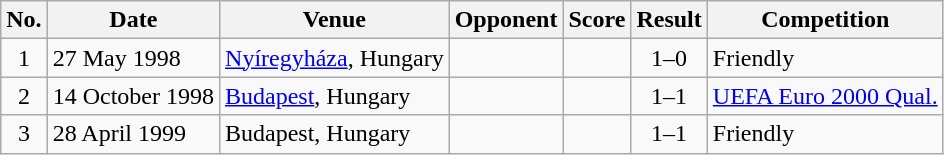<table class="wikitable sortable">
<tr>
<th scope="col">No.</th>
<th scope="col">Date</th>
<th scope="col">Venue</th>
<th scope="col">Opponent</th>
<th scope="col">Score</th>
<th scope="col">Result</th>
<th scope="col">Competition</th>
</tr>
<tr>
<td align="center">1</td>
<td>27 May 1998</td>
<td><a href='#'>Nyíregyháza</a>, Hungary</td>
<td></td>
<td></td>
<td align="center">1–0</td>
<td>Friendly</td>
</tr>
<tr>
<td align="center">2</td>
<td>14 October 1998</td>
<td><a href='#'>Budapest</a>, Hungary</td>
<td></td>
<td></td>
<td align="center">1–1</td>
<td><a href='#'>UEFA Euro 2000 Qual.</a></td>
</tr>
<tr>
<td align="center">3</td>
<td>28 April 1999</td>
<td>Budapest, Hungary</td>
<td></td>
<td></td>
<td align="center">1–1</td>
<td>Friendly</td>
</tr>
</table>
